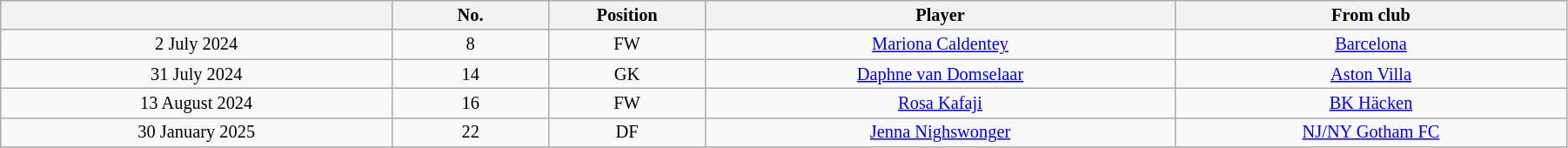<table class="wikitable sortable" style="width:95%; text-align:center; font-size:85%; text-align:centre;">
<tr>
<th width="25%"></th>
<th width="10%">No.</th>
<th width="10%">Position</th>
<th>Player</th>
<th width="25%">From club</th>
</tr>
<tr>
<td>2 July 2024</td>
<td>8</td>
<td>FW</td>
<td> <a href='#'>Mariona Caldentey</a></td>
<td> <a href='#'>Barcelona</a></td>
</tr>
<tr>
<td>31 July 2024</td>
<td>14</td>
<td>GK</td>
<td> <a href='#'>Daphne van Domselaar</a></td>
<td> <a href='#'>Aston Villa</a></td>
</tr>
<tr>
<td>13 August 2024</td>
<td>16</td>
<td>FW</td>
<td> <a href='#'>Rosa Kafaji</a></td>
<td> <a href='#'>BK Häcken</a></td>
</tr>
<tr>
<td>30 January 2025</td>
<td>22</td>
<td>DF</td>
<td> <a href='#'>Jenna Nighswonger</a></td>
<td> <a href='#'>NJ/NY Gotham FC</a></td>
</tr>
</table>
